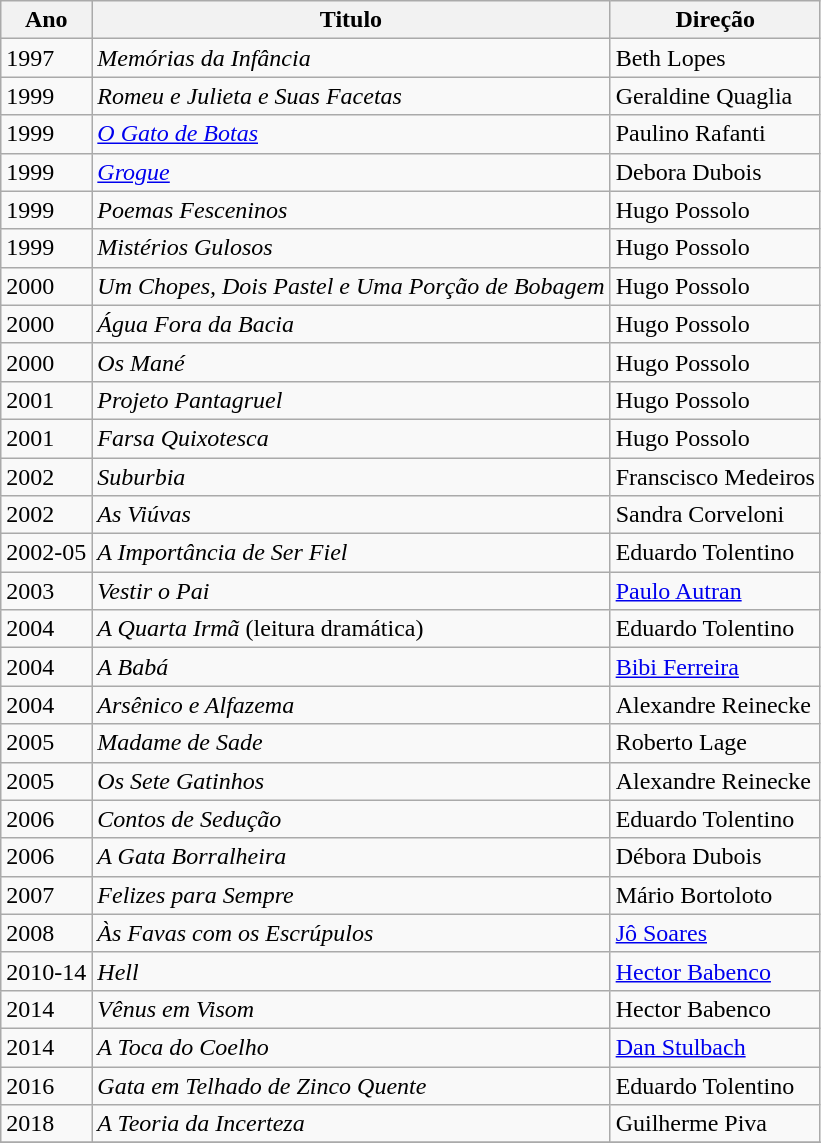<table class="wikitable" style="margin-bottom: 10px;">
<tr>
<th>Ano</th>
<th>Titulo</th>
<th>Direção</th>
</tr>
<tr>
<td>1997</td>
<td><em>Memórias da Infância</em></td>
<td>Beth Lopes</td>
</tr>
<tr>
<td>1999</td>
<td><em>Romeu e Julieta e Suas Facetas</em></td>
<td>Geraldine Quaglia</td>
</tr>
<tr>
<td>1999</td>
<td><em><a href='#'>O Gato de Botas</a></em></td>
<td>Paulino Rafanti</td>
</tr>
<tr>
<td>1999</td>
<td><em><a href='#'>Grogue</a></em></td>
<td>Debora Dubois</td>
</tr>
<tr>
<td>1999</td>
<td><em>Poemas Fesceninos</em></td>
<td>Hugo Possolo</td>
</tr>
<tr>
<td>1999</td>
<td><em>Mistérios Gulosos</em></td>
<td>Hugo Possolo</td>
</tr>
<tr>
<td>2000</td>
<td><em>Um Chopes, Dois Pastel e Uma Porção de Bobagem</em></td>
<td>Hugo Possolo</td>
</tr>
<tr>
<td>2000</td>
<td><em>Água Fora da Bacia</em></td>
<td>Hugo Possolo</td>
</tr>
<tr>
<td>2000</td>
<td><em>Os Mané</em></td>
<td>Hugo Possolo</td>
</tr>
<tr>
<td>2001</td>
<td><em>Projeto Pantagruel</em></td>
<td>Hugo Possolo</td>
</tr>
<tr>
<td>2001</td>
<td><em>Farsa Quixotesca</em></td>
<td>Hugo Possolo</td>
</tr>
<tr>
<td>2002</td>
<td><em>Suburbia</em></td>
<td>Franscisco Medeiros</td>
</tr>
<tr>
<td>2002</td>
<td><em>As Viúvas</em></td>
<td>Sandra Corveloni</td>
</tr>
<tr>
<td>2002-05</td>
<td><em>A Importância de Ser Fiel</em></td>
<td>Eduardo Tolentino</td>
</tr>
<tr>
<td>2003</td>
<td><em>Vestir o Pai</em></td>
<td><a href='#'>Paulo Autran</a></td>
</tr>
<tr>
<td>2004</td>
<td><em>A Quarta Irmã</em> (leitura dramática)</td>
<td>Eduardo Tolentino</td>
</tr>
<tr>
<td>2004</td>
<td><em>A Babá</em></td>
<td><a href='#'>Bibi Ferreira</a></td>
</tr>
<tr>
<td>2004</td>
<td><em>Arsênico e Alfazema</em></td>
<td>Alexandre Reinecke</td>
</tr>
<tr>
<td>2005</td>
<td><em>Madame de Sade</em></td>
<td>Roberto Lage</td>
</tr>
<tr>
<td>2005</td>
<td><em>Os Sete Gatinhos</em></td>
<td>Alexandre Reinecke</td>
</tr>
<tr>
<td>2006</td>
<td><em>Contos de Sedução</em></td>
<td>Eduardo Tolentino</td>
</tr>
<tr>
<td>2006</td>
<td><em>A Gata Borralheira</em></td>
<td>Débora Dubois</td>
</tr>
<tr>
<td>2007</td>
<td><em>Felizes para Sempre</em></td>
<td>Mário Bortoloto</td>
</tr>
<tr>
<td>2008</td>
<td><em>Às Favas com os Escrúpulos</em></td>
<td><a href='#'>Jô Soares</a></td>
</tr>
<tr>
<td>2010-14</td>
<td><em>Hell</em></td>
<td><a href='#'>Hector Babenco</a></td>
</tr>
<tr>
<td>2014</td>
<td><em>Vênus em Visom</em></td>
<td>Hector Babenco</td>
</tr>
<tr>
<td>2014</td>
<td><em>A Toca do Coelho</em></td>
<td><a href='#'>Dan Stulbach</a></td>
</tr>
<tr>
<td>2016</td>
<td><em>Gata em Telhado de Zinco Quente</em></td>
<td>Eduardo Tolentino</td>
</tr>
<tr>
<td>2018</td>
<td><em>A Teoria da Incerteza</em></td>
<td>Guilherme Piva</td>
</tr>
<tr>
</tr>
</table>
